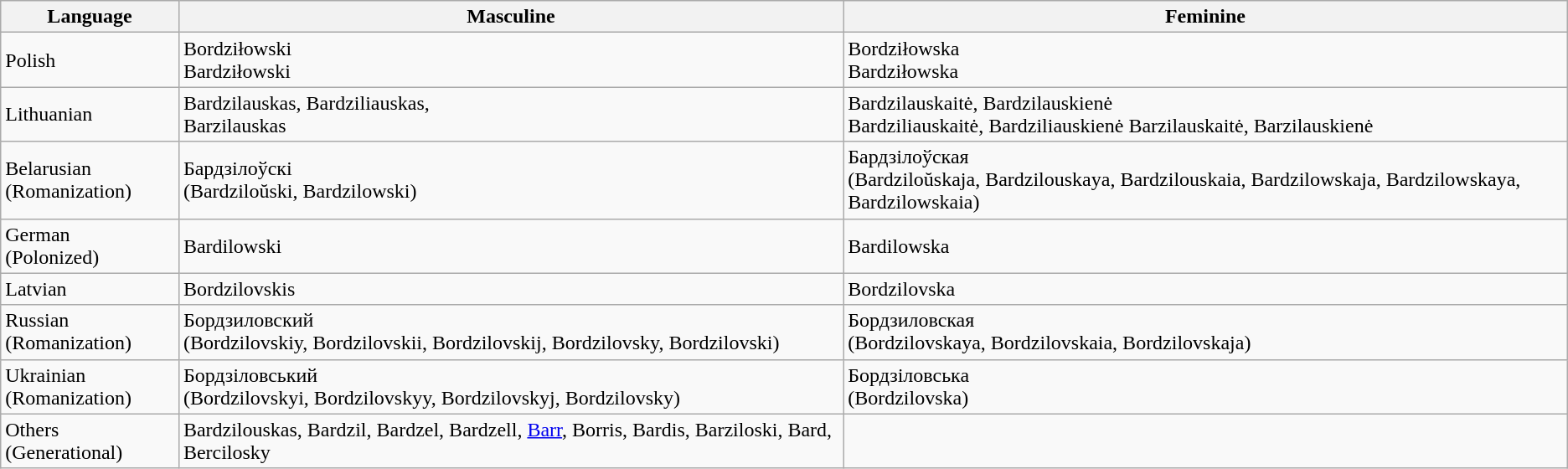<table class="wikitable">
<tr>
<th>Language</th>
<th>Masculine</th>
<th>Feminine</th>
</tr>
<tr>
<td>Polish</td>
<td>Bordziłowski<br>Bardziłowski</td>
<td>Bordziłowska<br>Bardziłowska</td>
</tr>
<tr>
<td>Lithuanian</td>
<td>Bardzilauskas, Bardziliauskas,<br>Barzilauskas</td>
<td>Bardzilauskaitė, Bardzilauskienė<br>Bardziliauskaitė, Bardziliauskienė
Barzilauskaitė, Barzilauskienė</td>
</tr>
<tr>
<td>Belarusian<br>(Romanization)</td>
<td>Бардзілоўскі<br>(Bardziloŭski, Bardzilowski)</td>
<td>Бардзілоўская<br>(Bardziloŭskaja, Bardzilouskaya, Bardzilouskaia,
Bardzilowskaja, Bardzilowskaya, Bardzilowskaia)</td>
</tr>
<tr>
<td>German<br>(Polonized)</td>
<td>Bardilowski</td>
<td>Bardilowska</td>
</tr>
<tr>
<td>Latvian</td>
<td>Bordzilovskis</td>
<td>Bordzilovska</td>
</tr>
<tr>
<td>Russian<br>(Romanization)</td>
<td>Бордзиловский<br>(Bordzilovskiy, Bordzilovskii, Bordzilovskij, 
Bordzilovsky, Bordzilovski)</td>
<td>Бордзиловская<br>(Bordzilovskaya, Bordzilovskaia, Bordzilovskaja)</td>
</tr>
<tr>
<td>Ukrainian<br>(Romanization)</td>
<td>Бордзіловський<br>(Bordzilovskyi, Bordzilovskyy, Bordzilovskyj, Bordzilovsky)</td>
<td>Бордзіловська<br>(Bordzilovska)</td>
</tr>
<tr>
<td>Others (Generational)</td>
<td>Bardzilouskas, Bardzil, Bardzel, Bardzell, <a href='#'>Barr</a>, Borris, Bardis, Barziloski, Bard, Bercilosky</td>
<td></td>
</tr>
</table>
